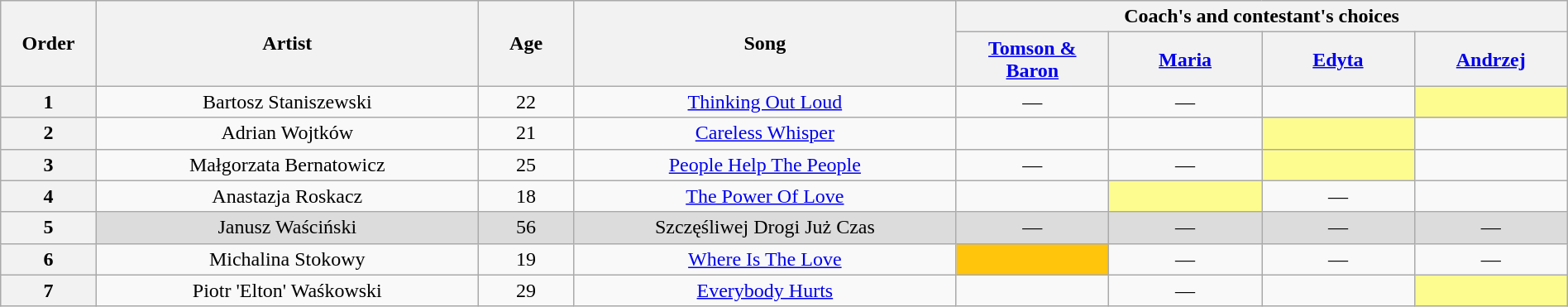<table class="wikitable" style="text-align:center; width:100%;">
<tr>
<th scope="col" rowspan="2" style="width:05%;">Order</th>
<th scope="col" rowspan="2" style="width:20%;">Artist</th>
<th scope="col" rowspan="2" style="width:05%;">Age</th>
<th scope="col" rowspan="2" style="width:20%;">Song</th>
<th scope="col" colspan="4" style="width:32%;">Coach's and contestant's choices</th>
</tr>
<tr>
<th style="width:08%;"><a href='#'>Tomson & Baron</a></th>
<th style="width:08%;"><a href='#'>Maria</a></th>
<th style="width:08%;"><a href='#'>Edyta</a></th>
<th style="width:08%;"><a href='#'>Andrzej</a></th>
</tr>
<tr>
<th>1</th>
<td>Bartosz Staniszewski</td>
<td>22</td>
<td><a href='#'>Thinking Out Loud</a></td>
<td>—</td>
<td>—</td>
<td><strong></strong></td>
<td style="background:#fdfc8f;"><strong></strong></td>
</tr>
<tr>
<th>2</th>
<td>Adrian Wojtków</td>
<td>21</td>
<td><a href='#'>Careless Whisper</a></td>
<td><strong></strong></td>
<td><strong></strong></td>
<td style="background:#fdfc8f;"><strong></strong></td>
<td><strong></strong></td>
</tr>
<tr>
<th>3</th>
<td>Małgorzata Bernatowicz</td>
<td>25</td>
<td><a href='#'>People Help The People</a></td>
<td>—</td>
<td>—</td>
<td style="background:#fdfc8f;"><strong></strong></td>
<td><strong></strong></td>
</tr>
<tr>
<th>4</th>
<td>Anastazja Roskacz</td>
<td>18</td>
<td><a href='#'>The Power Of Love</a></td>
<td><strong></strong></td>
<td style="background:#fdfc8f;"><strong></strong></td>
<td>—</td>
<td><strong></strong></td>
</tr>
<tr>
<th>5</th>
<td style="background:#DCDCDC;">Janusz Waściński</td>
<td style="background:#DCDCDC;">56</td>
<td style="background:#DCDCDC;">Szczęśliwej Drogi Już Czas</td>
<td style="background:#DCDCDC;">—</td>
<td style="background:#DCDCDC;">—</td>
<td style="background:#DCDCDC;">—</td>
<td style="background:#DCDCDC;">—</td>
</tr>
<tr>
<th>6</th>
<td>Michalina Stokowy</td>
<td>19</td>
<td><a href='#'>Where Is The Love</a></td>
<td style="background:#FFC40C;"><strong></strong></td>
<td>—</td>
<td>—</td>
<td>—</td>
</tr>
<tr>
<th>7</th>
<td>Piotr 'Elton' Waśkowski</td>
<td>29</td>
<td><a href='#'>Everybody Hurts</a></td>
<td><strong></strong></td>
<td>—</td>
<td><strong></strong></td>
<td style="background:#fdfc8f;"><strong></strong></td>
</tr>
</table>
